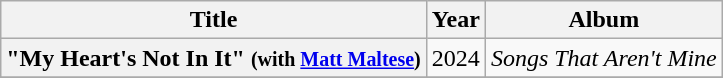<table class="wikitable plainrowheaders" style="text-align:center;">
<tr>
<th scope="col">Title</th>
<th scope="col">Year</th>
<th scope="col">Album</th>
</tr>
<tr>
<th scope="row">"My Heart's Not In It" <small>(with <a href='#'>Matt Maltese</a>)</small></th>
<td rowspan="">2024</td>
<td rowspan=""><em>Songs That Aren't Mine</em></td>
</tr>
<tr>
</tr>
</table>
